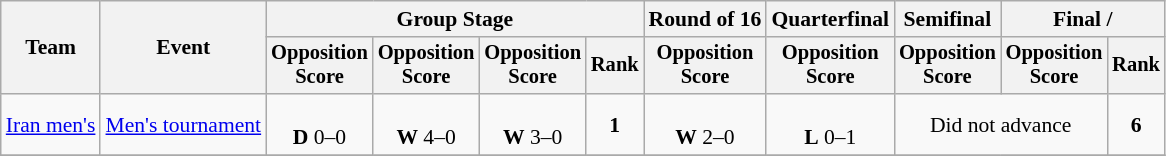<table class=wikitable style=font-size:90%;text-align:center>
<tr>
<th rowspan=2>Team</th>
<th rowspan=2>Event</th>
<th colspan="4">Group Stage</th>
<th>Round of 16</th>
<th>Quarterfinal</th>
<th>Semifinal</th>
<th colspan=2>Final / </th>
</tr>
<tr style=font-size:95%>
<th>Opposition<br>Score</th>
<th>Opposition<br>Score</th>
<th>Opposition<br>Score</th>
<th>Rank</th>
<th>Opposition<br>Score</th>
<th>Opposition<br>Score</th>
<th>Opposition<br>Score</th>
<th>Opposition<br>Score</th>
<th>Rank</th>
</tr>
<tr>
<td align=left><a href='#'>Iran men's</a></td>
<td align=left><a href='#'>Men's tournament</a></td>
<td><br><strong>D</strong> 0–0</td>
<td><br> <strong>W</strong> 4–0</td>
<td><br><strong>W</strong> 3–0</td>
<td><strong>1</strong> <strong></strong></td>
<td><br><strong>W</strong> 2–0</td>
<td><br><strong>L</strong> 0–1</td>
<td colspan="2">Did not advance</td>
<td><strong>6</strong></td>
</tr>
<tr>
</tr>
</table>
